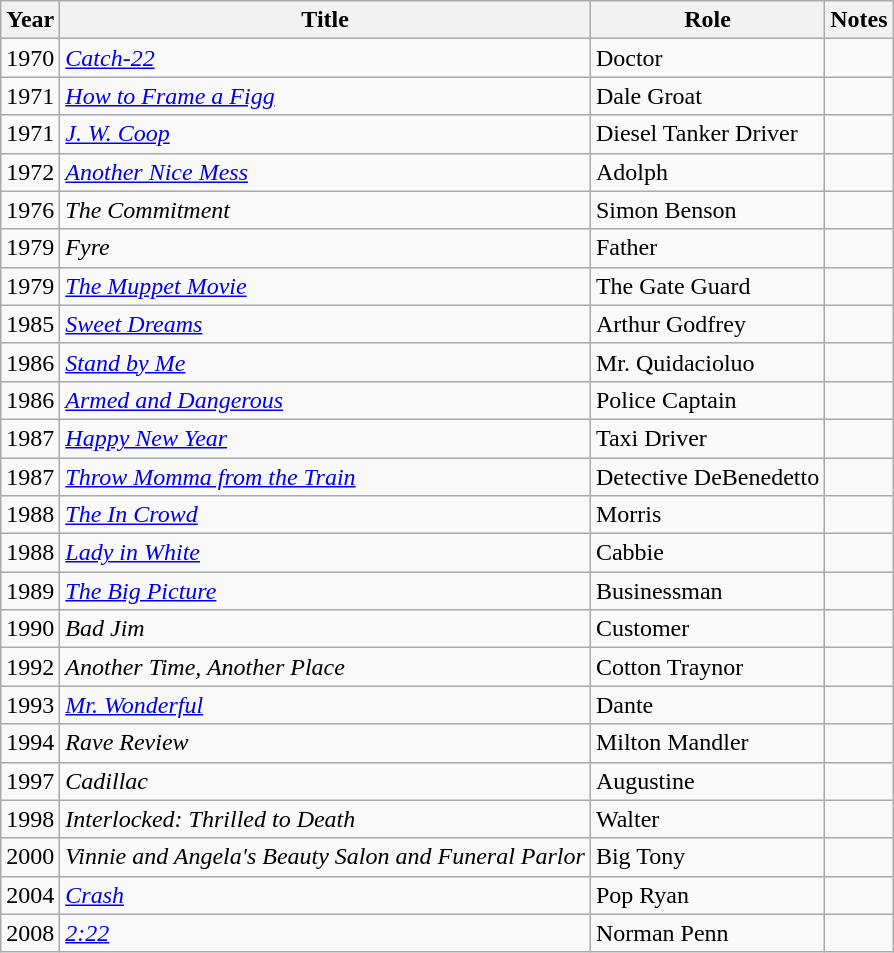<table class="wikitable sortable">
<tr>
<th>Year</th>
<th>Title</th>
<th>Role</th>
<th>Notes</th>
</tr>
<tr>
<td>1970</td>
<td><a href='#'><em>Catch-22</em></a></td>
<td>Doctor</td>
<td></td>
</tr>
<tr>
<td>1971</td>
<td><em><a href='#'>How to Frame a Figg</a></em></td>
<td>Dale Groat</td>
<td></td>
</tr>
<tr>
<td>1971</td>
<td><em><a href='#'>J. W. Coop</a></em></td>
<td>Diesel Tanker Driver</td>
<td></td>
</tr>
<tr>
<td>1972</td>
<td><em><a href='#'>Another Nice Mess</a></em></td>
<td>Adolph</td>
<td></td>
</tr>
<tr>
<td>1976</td>
<td><em>The Commitment</em></td>
<td>Simon Benson</td>
<td></td>
</tr>
<tr>
<td>1979</td>
<td><em>Fyre</em></td>
<td>Father</td>
<td></td>
</tr>
<tr>
<td>1979</td>
<td><em><a href='#'>The Muppet Movie</a></em></td>
<td>The Gate Guard</td>
<td></td>
</tr>
<tr>
<td>1985</td>
<td><a href='#'><em>Sweet Dreams</em></a></td>
<td>Arthur Godfrey</td>
<td></td>
</tr>
<tr>
<td>1986</td>
<td><a href='#'><em>Stand by Me</em></a></td>
<td>Mr. Quidacioluo</td>
<td></td>
</tr>
<tr>
<td>1986</td>
<td><a href='#'><em>Armed and Dangerous</em></a></td>
<td>Police Captain</td>
<td></td>
</tr>
<tr>
<td>1987</td>
<td><a href='#'><em>Happy New Year</em></a></td>
<td>Taxi Driver</td>
<td></td>
</tr>
<tr>
<td>1987</td>
<td><em><a href='#'>Throw Momma from the Train</a></em></td>
<td>Detective DeBenedetto</td>
<td></td>
</tr>
<tr>
<td>1988</td>
<td><a href='#'><em>The In Crowd</em></a></td>
<td>Morris</td>
<td></td>
</tr>
<tr>
<td>1988</td>
<td><em><a href='#'>Lady in White</a></em></td>
<td>Cabbie</td>
<td></td>
</tr>
<tr>
<td>1989</td>
<td><a href='#'><em>The Big Picture</em></a></td>
<td>Businessman</td>
<td></td>
</tr>
<tr>
<td>1990</td>
<td><em>Bad Jim</em></td>
<td>Customer</td>
<td></td>
</tr>
<tr>
<td>1992</td>
<td><em>Another Time, Another Place</em></td>
<td>Cotton Traynor</td>
<td></td>
</tr>
<tr>
<td>1993</td>
<td><a href='#'><em>Mr. Wonderful</em></a></td>
<td>Dante</td>
<td></td>
</tr>
<tr>
<td>1994</td>
<td><em>Rave Review</em></td>
<td>Milton Mandler</td>
<td></td>
</tr>
<tr>
<td>1997</td>
<td><em>Cadillac</em></td>
<td>Augustine</td>
<td></td>
</tr>
<tr>
<td>1998</td>
<td><em>Interlocked: Thrilled to Death</em></td>
<td>Walter</td>
<td></td>
</tr>
<tr>
<td>2000</td>
<td><em>Vinnie and Angela's Beauty Salon and Funeral Parlor</em></td>
<td>Big Tony</td>
<td></td>
</tr>
<tr>
<td>2004</td>
<td><a href='#'><em>Crash</em></a></td>
<td>Pop Ryan</td>
<td></td>
</tr>
<tr>
<td>2008</td>
<td><a href='#'><em>2:22</em></a></td>
<td>Norman Penn</td>
<td></td>
</tr>
</table>
